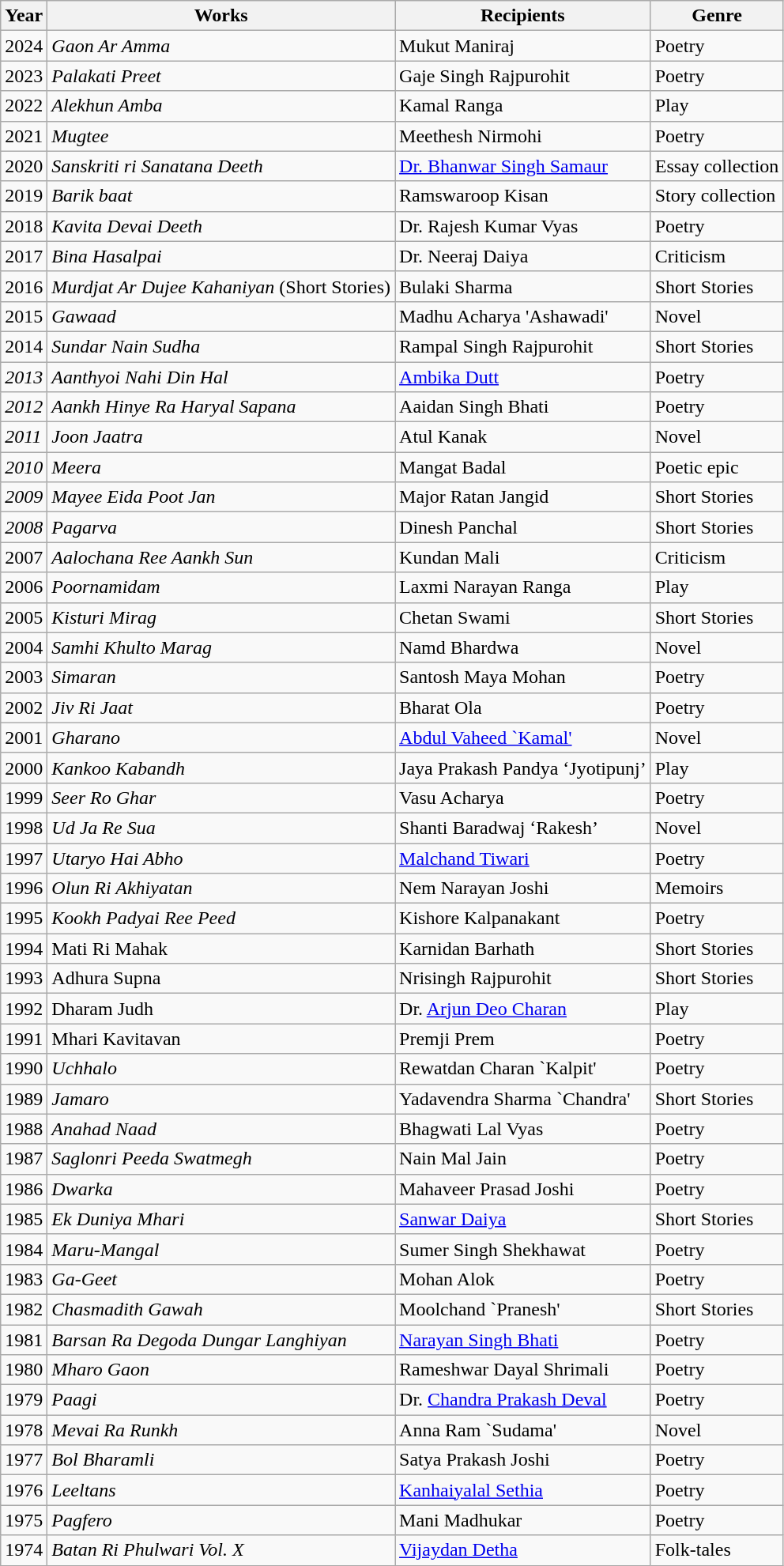<table class="wikitable sortable">
<tr>
<th>Year</th>
<th>Works</th>
<th>Recipients</th>
<th>Genre</th>
</tr>
<tr>
<td>2024</td>
<td><em>Gaon Ar Amma</em></td>
<td>Mukut Maniraj</td>
<td>Poetry</td>
</tr>
<tr>
<td>2023</td>
<td><em>Palakati Preet</em></td>
<td>Gaje Singh Rajpurohit</td>
<td>Poetry</td>
</tr>
<tr>
<td>2022</td>
<td><em>Alekhun Amba</em></td>
<td>Kamal Ranga</td>
<td>Play</td>
</tr>
<tr>
<td>2021</td>
<td><em>Mugtee</em></td>
<td>Meethesh Nirmohi</td>
<td>Poetry</td>
</tr>
<tr>
<td>2020</td>
<td><em>Sanskriti ri Sanatana Deeth</em></td>
<td><a href='#'>Dr. Bhanwar Singh Samaur</a></td>
<td>Essay collection</td>
</tr>
<tr>
<td>2019</td>
<td><em>Barik baat</em></td>
<td>Ramswaroop Kisan</td>
<td>Story collection</td>
</tr>
<tr>
<td>2018</td>
<td><em>Kavita Devai Deeth</em></td>
<td>Dr. Rajesh Kumar Vyas</td>
<td>Poetry</td>
</tr>
<tr>
<td>2017</td>
<td><em>Bina Hasalpai</em></td>
<td>Dr. Neeraj Daiya</td>
<td>Criticism</td>
</tr>
<tr>
<td>2016</td>
<td><em>Murdjat Ar Dujee Kahaniyan</em> (Short Stories)</td>
<td>Bulaki Sharma</td>
<td>Short Stories</td>
</tr>
<tr>
<td>2015</td>
<td><em>Gawaad</em></td>
<td>Madhu Acharya 'Ashawadi'</td>
<td>Novel</td>
</tr>
<tr>
<td>2014</td>
<td><em>Sundar Nain Sudha</em></td>
<td>Rampal Singh Rajpurohit</td>
<td>Short Stories</td>
</tr>
<tr>
<td><em>2013</em></td>
<td><em>Aanthyoi Nahi Din Hal</em></td>
<td><a href='#'>Ambika Dutt</a></td>
<td>Poetry</td>
</tr>
<tr>
<td><em>2012</em></td>
<td><em>Aankh Hinye Ra Haryal Sapana</em></td>
<td>Aaidan Singh Bhati</td>
<td>Poetry</td>
</tr>
<tr>
<td><em>2011</em></td>
<td><em>Joon Jaatra</em></td>
<td>Atul Kanak</td>
<td>Novel</td>
</tr>
<tr>
<td><em>2010</em></td>
<td><em> Meera</em></td>
<td>Mangat Badal</td>
<td>Poetic epic</td>
</tr>
<tr>
<td><em>2009</em></td>
<td><em>Mayee Eida Poot Jan</em></td>
<td>Major Ratan Jangid</td>
<td>Short Stories</td>
</tr>
<tr>
<td><em>2008</em></td>
<td><em>Pagarva</em></td>
<td>Dinesh Panchal</td>
<td>Short Stories</td>
</tr>
<tr>
<td>2007</td>
<td><em>Aalochana Ree Aankh Sun</em></td>
<td>Kundan Mali</td>
<td>Criticism</td>
</tr>
<tr>
<td>2006</td>
<td><em>Poornamidam</em></td>
<td>Laxmi Narayan Ranga</td>
<td>Play</td>
</tr>
<tr>
<td>2005</td>
<td><em>Kisturi Mirag</em></td>
<td>Chetan Swami</td>
<td>Short Stories</td>
</tr>
<tr>
<td>2004</td>
<td><em>Samhi Khulto Marag</em></td>
<td>Namd Bhardwa</td>
<td>Novel</td>
</tr>
<tr>
<td>2003</td>
<td><em>Simaran</em></td>
<td>Santosh Maya Mohan</td>
<td>Poetry</td>
</tr>
<tr>
<td>2002</td>
<td><em>Jiv Ri Jaat</em></td>
<td>Bharat Ola</td>
<td>Poetry</td>
</tr>
<tr>
<td>2001</td>
<td><em>Gharano</em></td>
<td><a href='#'>Abdul Vaheed `Kamal'</a></td>
<td>Novel</td>
</tr>
<tr>
<td>2000</td>
<td><em>Kankoo Kabandh</em></td>
<td>Jaya Prakash Pandya ‘Jyotipunj’</td>
<td>Play</td>
</tr>
<tr>
<td>1999</td>
<td><em>Seer Ro Ghar</em></td>
<td>Vasu Acharya</td>
<td>Poetry</td>
</tr>
<tr>
<td>1998</td>
<td><em>Ud Ja Re Sua</em></td>
<td>Shanti Baradwaj ‘Rakesh’</td>
<td>Novel</td>
</tr>
<tr>
<td>1997</td>
<td><em>Utaryo Hai Abho</em></td>
<td><a href='#'>Malchand Tiwari</a></td>
<td>Poetry</td>
</tr>
<tr>
<td>1996</td>
<td><em>Olun Ri Akhiyatan</em></td>
<td>Nem Narayan Joshi</td>
<td>Memoirs</td>
</tr>
<tr>
<td>1995</td>
<td><em>Kookh Padyai Ree Peed</em></td>
<td>Kishore Kalpanakant</td>
<td>Poetry</td>
</tr>
<tr>
<td>1994</td>
<td>Mati Ri Mahak</td>
<td>Karnidan Barhath</td>
<td>Short Stories</td>
</tr>
<tr>
<td>1993</td>
<td>Adhura Supna</td>
<td>Nrisingh Rajpurohit</td>
<td>Short Stories</td>
</tr>
<tr>
<td>1992</td>
<td>Dharam Judh</td>
<td>Dr. <a href='#'>Arjun Deo Charan</a></td>
<td>Play</td>
</tr>
<tr>
<td>1991</td>
<td>Mhari Kavitavan</td>
<td>Premji Prem</td>
<td>Poetry</td>
</tr>
<tr>
<td>1990</td>
<td><em>Uchhalo</em></td>
<td>Rewatdan Charan `Kalpit'</td>
<td>Poetry</td>
</tr>
<tr>
<td>1989</td>
<td><em>Jamaro</em></td>
<td>Yadavendra Sharma `Chandra'</td>
<td>Short Stories</td>
</tr>
<tr>
<td>1988</td>
<td><em>Anahad Naad</em></td>
<td>Bhagwati Lal Vyas</td>
<td>Poetry</td>
</tr>
<tr>
<td>1987</td>
<td><em>Saglonri Peeda Swatmegh</em></td>
<td>Nain Mal Jain</td>
<td>Poetry</td>
</tr>
<tr>
<td>1986</td>
<td><em>Dwarka</em></td>
<td>Mahaveer Prasad Joshi</td>
<td>Poetry</td>
</tr>
<tr>
<td>1985</td>
<td><em>Ek Duniya Mhari</em></td>
<td><a href='#'>Sanwar Daiya</a></td>
<td>Short Stories</td>
</tr>
<tr>
<td>1984</td>
<td><em>Maru-Mangal</em></td>
<td>Sumer Singh Shekhawat</td>
<td>Poetry</td>
</tr>
<tr>
<td>1983</td>
<td><em>Ga-Geet</em></td>
<td>Mohan Alok</td>
<td>Poetry</td>
</tr>
<tr>
<td>1982</td>
<td><em>Chasmadith Gawah</em></td>
<td>Moolchand `Pranesh'</td>
<td>Short Stories</td>
</tr>
<tr>
<td>1981</td>
<td><em>Barsan Ra Degoda Dungar Langhiyan</em></td>
<td><a href='#'>Narayan Singh Bhati</a></td>
<td>Poetry</td>
</tr>
<tr>
<td>1980</td>
<td><em>Mharo Gaon</em></td>
<td>Rameshwar Dayal Shrimali</td>
<td>Poetry</td>
</tr>
<tr>
<td>1979</td>
<td><em>Paagi</em></td>
<td>Dr. <a href='#'>Chandra Prakash Deval</a></td>
<td>Poetry</td>
</tr>
<tr>
<td>1978</td>
<td><em>Mevai Ra Runkh</em></td>
<td>Anna Ram `Sudama'</td>
<td>Novel</td>
</tr>
<tr>
<td>1977</td>
<td><em>Bol Bharamli</em></td>
<td>Satya Prakash Joshi</td>
<td>Poetry</td>
</tr>
<tr>
<td>1976</td>
<td><em>Leeltans</em></td>
<td><a href='#'>Kanhaiyalal Sethia</a></td>
<td>Poetry</td>
</tr>
<tr>
<td>1975</td>
<td><em>Pagfero</em></td>
<td>Mani Madhukar</td>
<td>Poetry</td>
</tr>
<tr>
<td>1974</td>
<td><em>Batan Ri Phulwari Vol. X</em></td>
<td><a href='#'>Vijaydan Detha</a></td>
<td>Folk-tales</td>
</tr>
</table>
